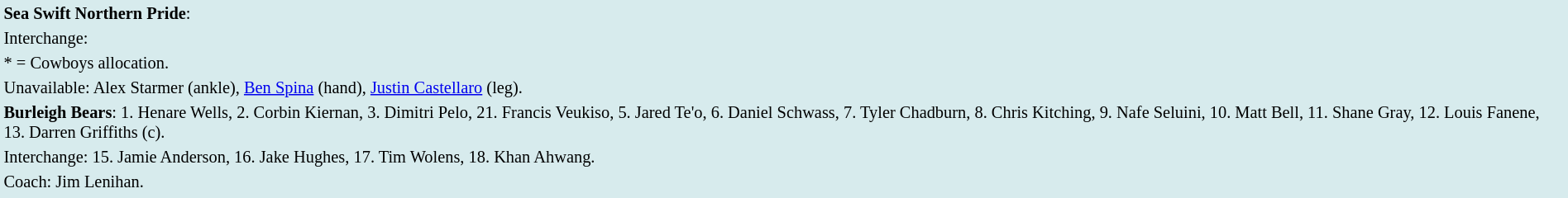<table style="background:#d7ebed; font-size:85%; width:100%;">
<tr>
<td><strong>Sea Swift Northern Pride</strong>:             </td>
</tr>
<tr>
<td>Interchange:    </td>
</tr>
<tr>
<td>* = Cowboys allocation.</td>
</tr>
<tr>
<td>Unavailable: Alex Starmer (ankle), <a href='#'>Ben Spina</a> (hand), <a href='#'>Justin Castellaro</a> (leg).</td>
</tr>
<tr>
<td><strong>Burleigh Bears</strong>: 1. Henare Wells, 2. Corbin Kiernan, 3. Dimitri Pelo, 21. Francis Veukiso, 5. Jared Te'o, 6. Daniel Schwass, 7. Tyler Chadburn, 8. Chris Kitching, 9. Nafe Seluini, 10. Matt Bell, 11. Shane Gray, 12. Louis Fanene, 13. Darren Griffiths (c).</td>
</tr>
<tr>
<td>Interchange: 15. Jamie Anderson, 16. Jake Hughes, 17. Tim Wolens, 18. Khan Ahwang.</td>
</tr>
<tr>
<td>Coach: Jim Lenihan.</td>
</tr>
<tr>
</tr>
</table>
